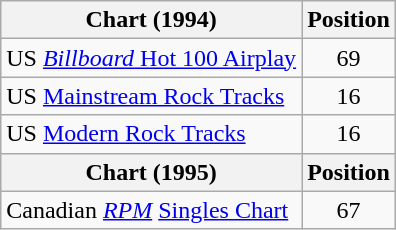<table class="wikitable" border="1">
<tr>
<th>Chart (1994)</th>
<th>Position</th>
</tr>
<tr>
<td>US <a href='#'><em>Billboard</em> Hot 100 Airplay</a></td>
<td align="center">69</td>
</tr>
<tr>
<td>US <a href='#'>Mainstream Rock Tracks</a></td>
<td align="center">16</td>
</tr>
<tr>
<td>US <a href='#'>Modern Rock Tracks</a></td>
<td align="center">16</td>
</tr>
<tr>
<th>Chart (1995)</th>
<th>Position</th>
</tr>
<tr>
<td>Canadian <em><a href='#'>RPM</a></em> <a href='#'>Singles Chart</a></td>
<td align="center">67</td>
</tr>
</table>
